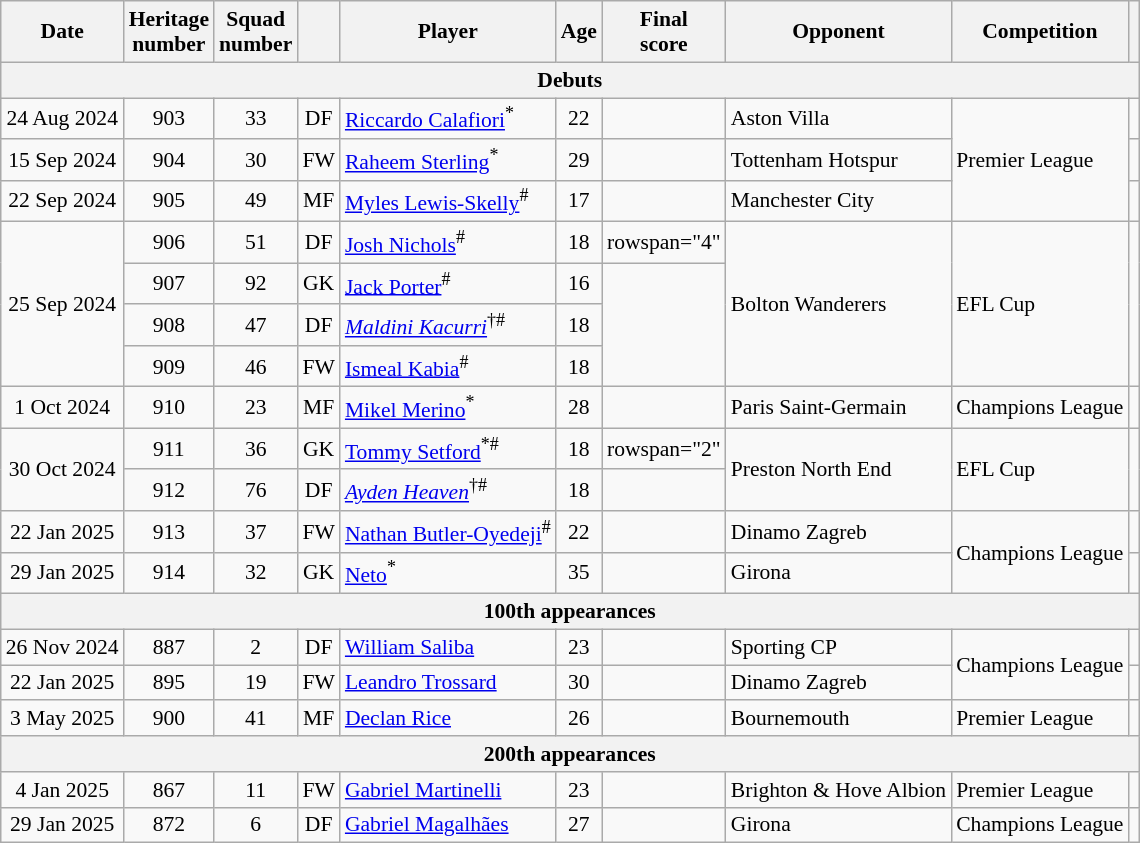<table class="wikitable" style="text-align:center; font-size:90%;">
<tr>
<th>Date</th>
<th>Heritage<br>number</th>
<th>Squad<br>number</th>
<th></th>
<th>Player</th>
<th>Age</th>
<th>Final<br>score</th>
<th>Opponent</th>
<th>Competition</th>
<th></th>
</tr>
<tr>
<th colspan="10">Debuts</th>
</tr>
<tr>
<td>24 Aug 2024</td>
<td>903</td>
<td>33</td>
<td>DF</td>
<td style="text-align:left;"> <a href='#'>Riccardo Calafiori</a><sup>*</sup></td>
<td>22</td>
<td></td>
<td style="text-align:left;">Aston Villa</td>
<td rowspan="3" style="text-align:left;">Premier League</td>
<td></td>
</tr>
<tr>
<td>15 Sep 2024</td>
<td>904</td>
<td>30</td>
<td>FW</td>
<td style="text-align:left;"> <a href='#'>Raheem Sterling</a><sup>*</sup></td>
<td>29</td>
<td></td>
<td style="text-align:left;">Tottenham Hotspur</td>
<td></td>
</tr>
<tr>
<td>22 Sep 2024</td>
<td>905</td>
<td>49</td>
<td>MF</td>
<td style="text-align:left;"> <a href='#'>Myles Lewis-Skelly</a><sup>#</sup></td>
<td>17</td>
<td></td>
<td style="text-align:left;">Manchester City</td>
<td></td>
</tr>
<tr>
<td rowspan="4">25 Sep 2024</td>
<td>906</td>
<td>51</td>
<td>DF</td>
<td style="text-align:left;"> <a href='#'>Josh Nichols</a><sup>#</sup></td>
<td>18</td>
<td>rowspan="4" </td>
<td rowspan="4" style="text-align:left;">Bolton Wanderers</td>
<td rowspan="4" style="text-align:left;">EFL Cup</td>
<td rowspan="4"></td>
</tr>
<tr>
<td>907</td>
<td>92</td>
<td>GK</td>
<td style="text-align:left;"> <a href='#'>Jack Porter</a><sup>#</sup></td>
<td>16</td>
</tr>
<tr>
<td>908</td>
<td>47</td>
<td>DF</td>
<td style="text-align:left;"> <em><a href='#'>Maldini Kacurri</a></em><sup>†#</sup></td>
<td>18</td>
</tr>
<tr>
<td>909</td>
<td>46</td>
<td>FW</td>
<td style="text-align:left;"> <a href='#'>Ismeal Kabia</a><sup>#</sup></td>
<td>18</td>
</tr>
<tr>
<td>1 Oct 2024</td>
<td>910</td>
<td>23</td>
<td>MF</td>
<td style="text-align:left;"> <a href='#'>Mikel Merino</a><sup>*</sup></td>
<td>28</td>
<td></td>
<td style="text-align:left;"> Paris Saint-Germain</td>
<td style="text-align:left;">Champions League</td>
<td></td>
</tr>
<tr>
<td rowspan="2">30 Oct 2024</td>
<td>911</td>
<td>36</td>
<td>GK</td>
<td style="text-align:left;"> <a href='#'>Tommy Setford</a><sup>*#</sup></td>
<td>18</td>
<td>rowspan="2" </td>
<td rowspan="2" style="text-align:left;">Preston North End</td>
<td rowspan="2" style="text-align:left;">EFL Cup</td>
<td rowspan="2"></td>
</tr>
<tr>
<td>912</td>
<td>76</td>
<td>DF</td>
<td style="text-align:left;"> <em><a href='#'>Ayden Heaven</a></em><sup>†#</sup></td>
<td>18</td>
</tr>
<tr>
<td>22 Jan 2025</td>
<td>913</td>
<td>37</td>
<td>FW</td>
<td style="text-align:left;"> <a href='#'>Nathan Butler-Oyedeji</a><sup>#</sup></td>
<td>22</td>
<td></td>
<td style="text-align:left;"> Dinamo Zagreb</td>
<td rowspan="2" style="text-align:left;">Champions League</td>
<td></td>
</tr>
<tr>
<td>29 Jan 2025</td>
<td>914</td>
<td>32</td>
<td>GK</td>
<td style="text-align:left;"> <a href='#'>Neto</a><sup>*</sup></td>
<td>35</td>
<td></td>
<td style="text-align:left;"> Girona</td>
<td></td>
</tr>
<tr>
<th colspan="10">100th appearances</th>
</tr>
<tr>
<td>26 Nov 2024</td>
<td>887</td>
<td>2</td>
<td>DF</td>
<td style="text-align:left;"> <a href='#'>William Saliba</a></td>
<td>23</td>
<td></td>
<td style="text-align:left;"> Sporting CP</td>
<td rowspan="2" style="text-align:left;">Champions League</td>
<td></td>
</tr>
<tr>
<td>22 Jan 2025</td>
<td>895</td>
<td>19</td>
<td>FW</td>
<td style="text-align:left;"> <a href='#'>Leandro Trossard</a></td>
<td>30</td>
<td></td>
<td style="text-align:left;"> Dinamo Zagreb</td>
<td></td>
</tr>
<tr>
<td>3 May 2025</td>
<td>900</td>
<td>41</td>
<td>MF</td>
<td style="text-align:left;"> <a href='#'>Declan Rice</a></td>
<td>26</td>
<td></td>
<td style="text-align:left;">Bournemouth</td>
<td style="text-align:left;">Premier League</td>
<td></td>
</tr>
<tr>
<th colspan="10">200th appearances</th>
</tr>
<tr>
<td>4 Jan 2025</td>
<td>867</td>
<td>11</td>
<td>FW</td>
<td style="text-align:left;"> <a href='#'>Gabriel Martinelli</a></td>
<td>23</td>
<td></td>
<td style="text-align:left;">Brighton & Hove Albion</td>
<td style="text-align:left;">Premier League</td>
<td></td>
</tr>
<tr>
<td>29 Jan 2025</td>
<td>872</td>
<td>6</td>
<td>DF</td>
<td style="text-align:left;"> <a href='#'>Gabriel Magalhães</a></td>
<td>27</td>
<td></td>
<td style="text-align:left;"> Girona</td>
<td style="text-align:left;">Champions League</td>
<td></td>
</tr>
</table>
